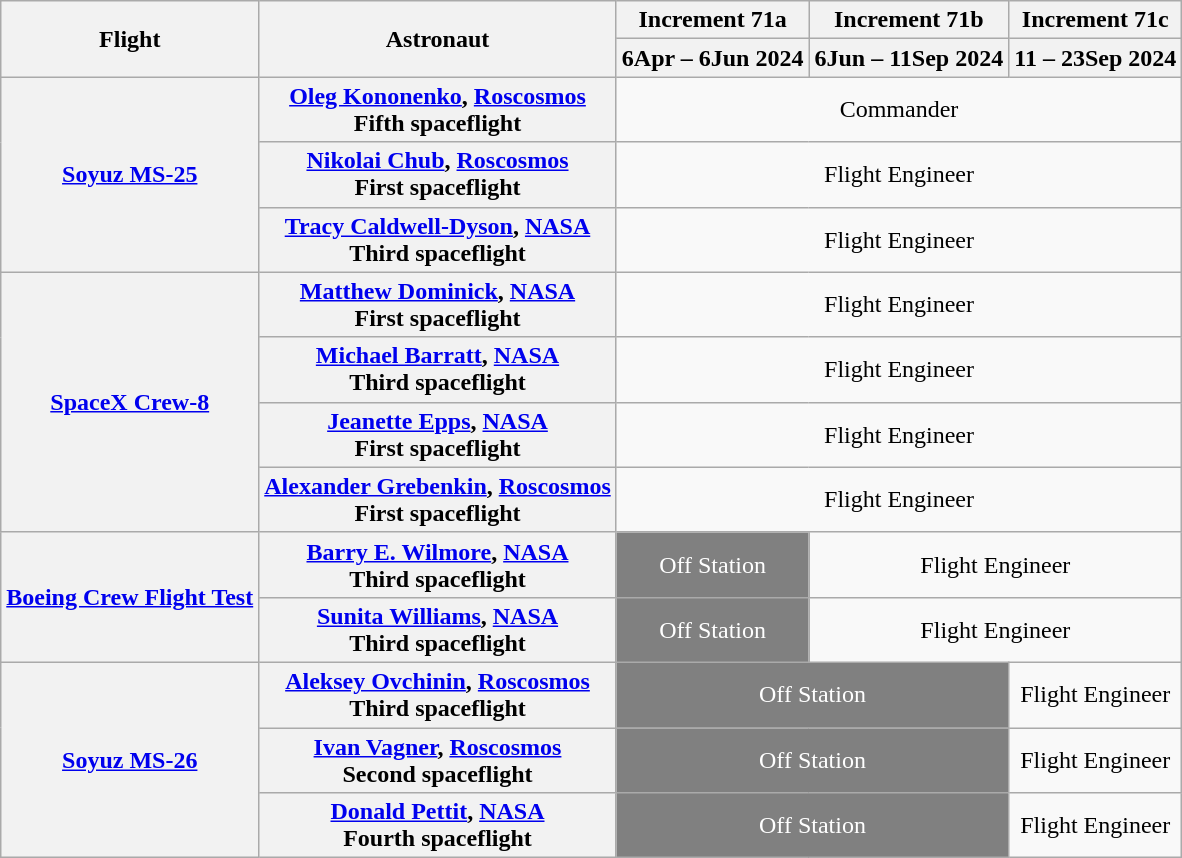<table class="wikitable" style="text-align:center">
<tr>
<th rowspan="2">Flight</th>
<th rowspan="2">Astronaut</th>
<th>Increment 71a</th>
<th>Increment 71b</th>
<th>Increment 71c</th>
</tr>
<tr>
<th>6Apr – 6Jun 2024</th>
<th>6Jun – 11Sep 2024</th>
<th>11 – 23Sep 2024</th>
</tr>
<tr>
<th rowspan="3"><a href='#'>Soyuz MS-25</a></th>
<th> <a href='#'>Oleg Kononenko</a>, <a href='#'>Roscosmos</a> <br> Fifth spaceflight</th>
<td colspan="3">Commander</td>
</tr>
<tr>
<th>  <a href='#'>Nikolai Chub</a>, <a href='#'>Roscosmos</a> <br> First spaceflight</th>
<td colspan="3">Flight Engineer</td>
</tr>
<tr>
<th> <a href='#'>Tracy Caldwell-Dyson</a>, <a href='#'>NASA</a> <br> Third spaceflight</th>
<td colspan="3">Flight Engineer</td>
</tr>
<tr>
<th rowspan="4"><a href='#'>SpaceX Crew-8</a></th>
<th> <a href='#'>Matthew Dominick</a>, <a href='#'>NASA</a> <br> First spaceflight</th>
<td colspan="3">Flight Engineer</td>
</tr>
<tr>
<th> <a href='#'>Michael Barratt</a>, <a href='#'>NASA</a> <br> Third spaceflight</th>
<td colspan="3">Flight Engineer</td>
</tr>
<tr>
<th> <a href='#'>Jeanette Epps</a>, <a href='#'>NASA</a> <br> First spaceflight</th>
<td colspan="3">Flight Engineer</td>
</tr>
<tr>
<th> <a href='#'>Alexander Grebenkin</a>, <a href='#'>Roscosmos</a> <br> First spaceflight</th>
<td colspan="3">Flight Engineer</td>
</tr>
<tr>
<th rowspan="2"><a href='#'>Boeing Crew Flight Test</a></th>
<th> <a href='#'>Barry E. Wilmore</a>, <a href='#'>NASA</a> <br> Third spaceflight</th>
<td style="background:grey; color:white;">Off Station</td>
<td colspan="2">Flight Engineer</td>
</tr>
<tr>
<th> <a href='#'>Sunita Williams</a>, <a href='#'>NASA</a> <br> Third spaceflight</th>
<td style="background:grey; color:white;">Off Station</td>
<td colspan="2">Flight Engineer</td>
</tr>
<tr>
<th rowspan="3"><a href='#'>Soyuz MS-26</a></th>
<th>  <a href='#'>Aleksey Ovchinin</a>, <a href='#'>Roscosmos</a><br> Third spaceflight</th>
<td colspan="2" style="background:grey; color:white;">Off Station</td>
<td>Flight Engineer</td>
</tr>
<tr>
<th>  <a href='#'>Ivan Vagner</a>, <a href='#'>Roscosmos</a> <br> Second spaceflight</th>
<td colspan="2" style="background:grey; color:white;">Off Station</td>
<td>Flight Engineer</td>
</tr>
<tr>
<th> <a href='#'>Donald Pettit</a>, <a href='#'>NASA</a> <br> Fourth spaceflight</th>
<td colspan="2" style="background:grey; color:white;">Off Station</td>
<td>Flight Engineer</td>
</tr>
</table>
